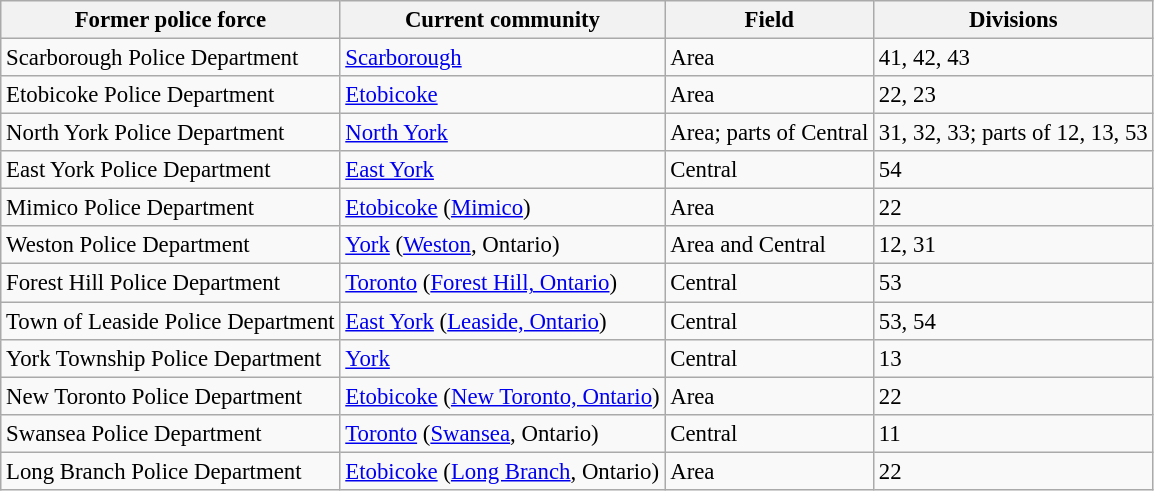<table class="wikitable" style="font-size: 95%;" |>
<tr>
<th>Former police force</th>
<th>Current community</th>
<th>Field</th>
<th>Divisions</th>
</tr>
<tr>
<td>Scarborough Police Department</td>
<td><a href='#'>Scarborough</a></td>
<td>Area</td>
<td>41, 42, 43</td>
</tr>
<tr>
<td>Etobicoke Police Department</td>
<td><a href='#'>Etobicoke</a></td>
<td>Area</td>
<td>22, 23</td>
</tr>
<tr>
<td>North York Police Department</td>
<td><a href='#'>North York</a></td>
<td>Area; parts of Central</td>
<td>31, 32, 33; parts of 12, 13, 53</td>
</tr>
<tr>
<td>East York Police Department</td>
<td><a href='#'>East York</a></td>
<td>Central</td>
<td>54</td>
</tr>
<tr>
<td>Mimico Police Department</td>
<td><a href='#'>Etobicoke</a> (<a href='#'>Mimico</a>)</td>
<td>Area</td>
<td>22</td>
</tr>
<tr>
<td>Weston Police Department</td>
<td><a href='#'>York</a> (<a href='#'>Weston</a>, Ontario)</td>
<td>Area and Central</td>
<td>12, 31</td>
</tr>
<tr>
<td>Forest Hill Police Department</td>
<td><a href='#'>Toronto</a> (<a href='#'>Forest Hill, Ontario</a>)</td>
<td>Central</td>
<td>53</td>
</tr>
<tr>
<td>Town of Leaside Police Department</td>
<td><a href='#'>East York</a> (<a href='#'>Leaside, Ontario</a>)</td>
<td>Central</td>
<td>53, 54</td>
</tr>
<tr>
<td>York Township Police Department</td>
<td><a href='#'>York</a></td>
<td>Central</td>
<td>13</td>
</tr>
<tr>
<td>New Toronto Police Department</td>
<td><a href='#'>Etobicoke</a> (<a href='#'>New Toronto, Ontario</a>)</td>
<td>Area</td>
<td>22</td>
</tr>
<tr>
<td>Swansea Police Department</td>
<td><a href='#'>Toronto</a> (<a href='#'>Swansea</a>, Ontario)</td>
<td>Central</td>
<td>11</td>
</tr>
<tr>
<td>Long Branch Police Department</td>
<td><a href='#'>Etobicoke</a> (<a href='#'>Long Branch</a>, Ontario)</td>
<td>Area</td>
<td>22</td>
</tr>
</table>
